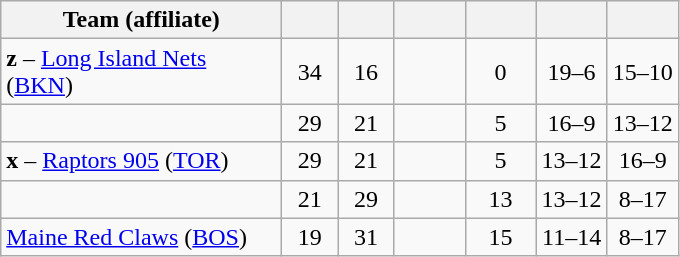<table class="wikitable" style="text-align:center">
<tr>
<th style="width:180px">Team (affiliate)</th>
<th style="width:30px"></th>
<th style="width:30px"></th>
<th style="width:40px"></th>
<th style="width:40px"></th>
<th style="width:40px"></th>
<th style="width:40px"></th>
</tr>
<tr>
<td align=left><strong>z</strong> – <a href='#'>Long Island Nets</a> (<a href='#'>BKN</a>)</td>
<td>34</td>
<td>16</td>
<td></td>
<td>0</td>
<td>19–6</td>
<td>15–10</td>
</tr>
<tr>
<td align=left></td>
<td>29</td>
<td>21</td>
<td></td>
<td>5</td>
<td>16–9</td>
<td>13–12</td>
</tr>
<tr>
<td align=left><strong>x</strong> – <a href='#'>Raptors 905</a> (<a href='#'>TOR</a>)</td>
<td>29</td>
<td>21</td>
<td></td>
<td>5</td>
<td>13–12</td>
<td>16–9</td>
</tr>
<tr>
<td align=left></td>
<td>21</td>
<td>29</td>
<td></td>
<td>13</td>
<td>13–12</td>
<td>8–17</td>
</tr>
<tr>
<td align=left><a href='#'>Maine Red Claws</a> (<a href='#'>BOS</a>)</td>
<td>19</td>
<td>31</td>
<td></td>
<td>15</td>
<td>11–14</td>
<td>8–17</td>
</tr>
</table>
